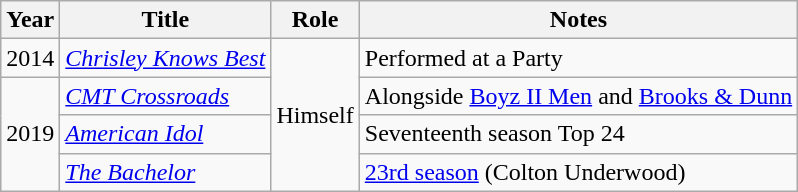<table class="wikitable">
<tr>
<th>Year</th>
<th>Title</th>
<th>Role</th>
<th>Notes</th>
</tr>
<tr>
<td>2014</td>
<td><em><a href='#'>Chrisley Knows Best</a></em></td>
<td rowspan="4">Himself</td>
<td>Performed at a Party</td>
</tr>
<tr>
<td rowspan="3">2019</td>
<td><em><a href='#'>CMT Crossroads</a></em></td>
<td>Alongside <a href='#'>Boyz II Men</a> and <a href='#'>Brooks & Dunn</a></td>
</tr>
<tr>
<td><em><a href='#'>American Idol</a></em></td>
<td>Seventeenth season Top 24</td>
</tr>
<tr>
<td><em><a href='#'>The Bachelor</a></em></td>
<td><a href='#'>23rd season</a> (Colton Underwood)</td>
</tr>
</table>
